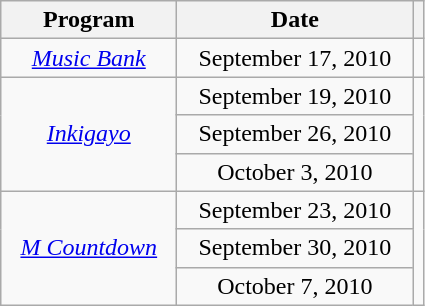<table class="wikitable" style="text-align:center">
<tr>
<th width="110">Program</th>
<th width="150">Date</th>
<th></th>
</tr>
<tr>
<td><em><a href='#'>Music Bank</a></em></td>
<td>September 17, 2010</td>
<td></td>
</tr>
<tr>
<td rowspan="3"><em><a href='#'>Inkigayo</a></em></td>
<td>September 19, 2010</td>
<td rowspan="3"></td>
</tr>
<tr>
<td>September 26, 2010</td>
</tr>
<tr>
<td>October 3, 2010</td>
</tr>
<tr>
<td rowspan="3"><em><a href='#'>M Countdown</a></em></td>
<td>September 23, 2010</td>
<td rowspan="3"></td>
</tr>
<tr>
<td>September 30, 2010</td>
</tr>
<tr>
<td>October 7, 2010</td>
</tr>
</table>
